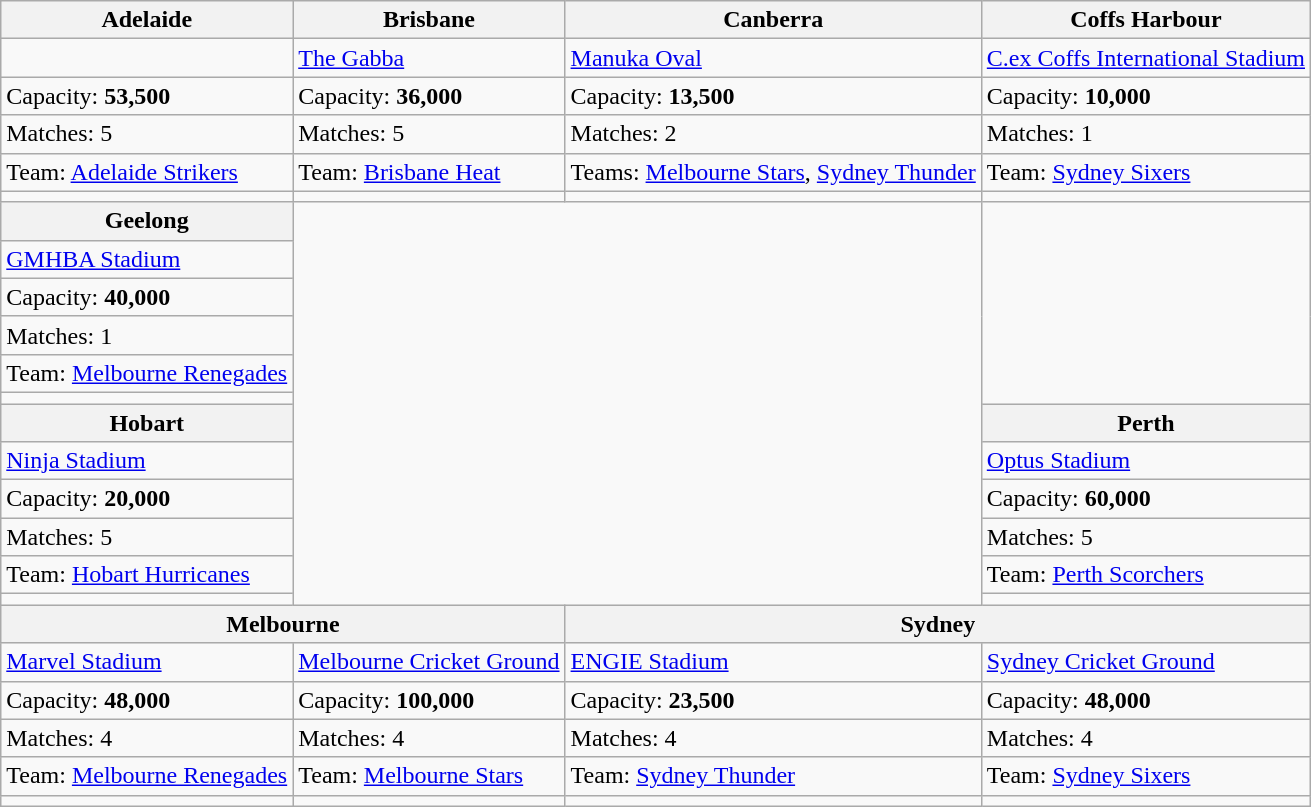<table class="wikitable">
<tr>
<th>Adelaide</th>
<th>Brisbane</th>
<th>Canberra</th>
<th>Coffs Harbour</th>
</tr>
<tr>
<td></td>
<td><a href='#'>The Gabba</a></td>
<td><a href='#'>Manuka Oval</a></td>
<td><a href='#'>C.ex Coffs International Stadium</a></td>
</tr>
<tr>
<td>Capacity: <strong>53,500</strong></td>
<td>Capacity: <strong>36,000</strong></td>
<td>Capacity: <strong>13,500</strong></td>
<td>Capacity: <strong>10,000</strong></td>
</tr>
<tr>
<td>Matches: 5</td>
<td>Matches: 5</td>
<td>Matches: 2</td>
<td>Matches: 1</td>
</tr>
<tr>
<td>Team: <a href='#'>Adelaide Strikers</a></td>
<td>Team: <a href='#'>Brisbane Heat</a></td>
<td>Teams: <a href='#'>Melbourne Stars</a>, <a href='#'>Sydney Thunder</a></td>
<td>Team: <a href='#'>Sydney Sixers</a></td>
</tr>
<tr>
<td></td>
<td></td>
<td></td>
<td></td>
</tr>
<tr>
<th>Geelong</th>
<td colspan="2" rowspan="12"></td>
</tr>
<tr>
<td><a href='#'>GMHBA Stadium</a></td>
</tr>
<tr>
<td>Capacity: <strong>40,000</strong></td>
</tr>
<tr>
<td>Matches: 1</td>
</tr>
<tr>
<td>Team: <a href='#'>Melbourne Renegades</a></td>
</tr>
<tr>
<td></td>
</tr>
<tr>
<th>Hobart</th>
<th>Perth</th>
</tr>
<tr>
<td><a href='#'>Ninja Stadium</a></td>
<td><a href='#'>Optus Stadium</a></td>
</tr>
<tr>
<td>Capacity: <strong>20,000</strong></td>
<td>Capacity: <strong>60,000</strong></td>
</tr>
<tr>
<td>Matches: 5</td>
<td>Matches: 5</td>
</tr>
<tr>
<td>Team: <a href='#'>Hobart Hurricanes</a></td>
<td>Team: <a href='#'>Perth Scorchers</a></td>
</tr>
<tr>
<td></td>
<td></td>
</tr>
<tr>
<th colspan="2">Melbourne</th>
<th colspan="2">Sydney</th>
</tr>
<tr>
<td><a href='#'>Marvel Stadium</a></td>
<td><a href='#'>Melbourne Cricket Ground</a></td>
<td><a href='#'>ENGIE Stadium</a></td>
<td><a href='#'>Sydney Cricket Ground</a></td>
</tr>
<tr>
<td>Capacity: <strong>48,000</strong></td>
<td>Capacity: <strong>100,000</strong></td>
<td>Capacity: <strong>23,500</strong></td>
<td>Capacity: <strong>48,000</strong></td>
</tr>
<tr>
<td>Matches: 4</td>
<td>Matches: 4</td>
<td>Matches: 4</td>
<td>Matches: 4</td>
</tr>
<tr>
<td>Team: <a href='#'>Melbourne Renegades</a></td>
<td>Team: <a href='#'>Melbourne Stars</a></td>
<td>Team: <a href='#'>Sydney Thunder</a></td>
<td>Team: <a href='#'>Sydney Sixers</a></td>
</tr>
<tr>
<td></td>
<td></td>
<td></td>
<td></td>
</tr>
</table>
